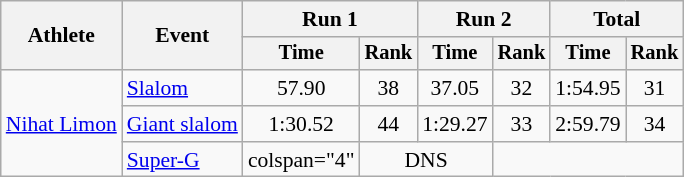<table class="wikitable" style="font-size:90%">
<tr>
<th rowspan=2>Athlete</th>
<th rowspan=2>Event</th>
<th colspan=2>Run 1</th>
<th colspan=2>Run 2</th>
<th colspan=2>Total</th>
</tr>
<tr style="font-size:95%">
<th>Time</th>
<th>Rank</th>
<th>Time</th>
<th>Rank</th>
<th>Time</th>
<th>Rank</th>
</tr>
<tr align=center>
<td align="left" rowspan="3"><a href='#'>Nihat Limon</a></td>
<td align="left"><a href='#'>Slalom</a></td>
<td>57.90</td>
<td>38</td>
<td>37.05</td>
<td>32</td>
<td>1:54.95</td>
<td>31</td>
</tr>
<tr align=center>
<td align="left"><a href='#'>Giant slalom</a></td>
<td>1:30.52</td>
<td>44</td>
<td>1:29.27</td>
<td>33</td>
<td>2:59.79</td>
<td>34</td>
</tr>
<tr align=center>
<td align="left"><a href='#'>Super-G</a></td>
<td>colspan="4" </td>
<td colspan=2>DNS</td>
</tr>
</table>
